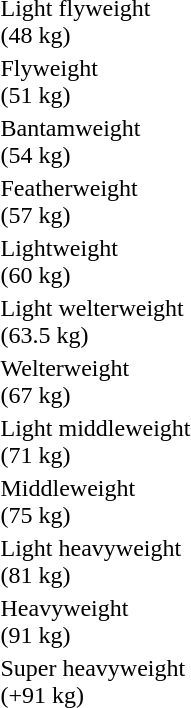<table>
<tr>
<td rowspan=2>Light flyweight<br>(48 kg) </td>
<td rowspan=2></td>
<td rowspan=2></td>
<td></td>
</tr>
<tr>
<td></td>
</tr>
<tr>
<td rowspan=2>Flyweight<br>(51 kg) </td>
<td rowspan=2></td>
<td rowspan=2></td>
<td></td>
</tr>
<tr>
<td></td>
</tr>
<tr>
<td rowspan=2>Bantamweight<br>(54 kg) </td>
<td rowspan=2></td>
<td rowspan=2></td>
<td></td>
</tr>
<tr>
<td></td>
</tr>
<tr>
<td rowspan=2>Featherweight<br>(57 kg) </td>
<td rowspan=2></td>
<td rowspan=2></td>
<td></td>
</tr>
<tr>
<td></td>
</tr>
<tr>
<td rowspan=2>Lightweight<br>(60 kg) </td>
<td rowspan=2></td>
<td rowspan=2></td>
<td></td>
</tr>
<tr>
<td></td>
</tr>
<tr>
<td rowspan=2>Light welterweight<br>(63.5 kg) </td>
<td rowspan=2></td>
<td rowspan=2></td>
<td></td>
</tr>
<tr>
<td></td>
</tr>
<tr>
<td rowspan=2>Welterweight<br>(67 kg) </td>
<td rowspan=2></td>
<td rowspan=2></td>
<td></td>
</tr>
<tr>
<td></td>
</tr>
<tr>
<td rowspan=2>Light middleweight<br>(71 kg) </td>
<td rowspan=2></td>
<td rowspan=2></td>
<td></td>
</tr>
<tr>
<td></td>
</tr>
<tr>
<td rowspan=2>Middleweight<br>(75 kg) </td>
<td rowspan=2></td>
<td rowspan=2></td>
<td></td>
</tr>
<tr>
<td></td>
</tr>
<tr>
<td rowspan=2>Light heavyweight<br>(81 kg) </td>
<td rowspan=2></td>
<td rowspan=2></td>
<td></td>
</tr>
<tr>
<td></td>
</tr>
<tr>
<td rowspan=2>Heavyweight<br>(91 kg) </td>
<td rowspan=2></td>
<td rowspan=2></td>
<td></td>
</tr>
<tr>
<td></td>
</tr>
<tr>
<td rowspan=2>Super heavyweight<br>(+91 kg) </td>
<td rowspan=2></td>
<td rowspan=2></td>
<td></td>
</tr>
<tr>
<td></td>
</tr>
</table>
